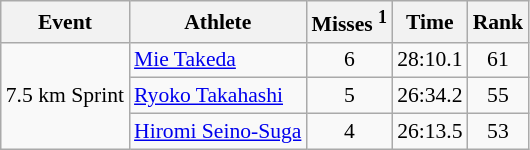<table class="wikitable" style="font-size:90%">
<tr>
<th>Event</th>
<th>Athlete</th>
<th>Misses <sup>1</sup></th>
<th>Time</th>
<th>Rank</th>
</tr>
<tr>
<td rowspan="3">7.5 km Sprint</td>
<td><a href='#'>Mie Takeda</a></td>
<td align="center">6</td>
<td align="center">28:10.1</td>
<td align="center">61</td>
</tr>
<tr>
<td><a href='#'>Ryoko Takahashi</a></td>
<td align="center">5</td>
<td align="center">26:34.2</td>
<td align="center">55</td>
</tr>
<tr>
<td><a href='#'>Hiromi Seino-Suga</a></td>
<td align="center">4</td>
<td align="center">26:13.5</td>
<td align="center">53</td>
</tr>
</table>
